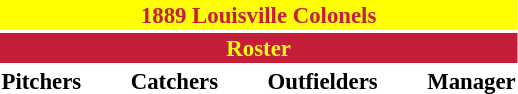<table class="toccolours" style="font-size: 95%;">
<tr>
<th colspan="10" style="background-color: #FFFF00; color: #C41E3A; text-align: center;">1889 Louisville Colonels</th>
</tr>
<tr>
<td colspan="10" style="background-color: #C41E3A; color: yellow; text-align: center;"><strong>Roster</strong></td>
</tr>
<tr>
<td valign="top"><strong>Pitchers</strong><br>




</td>
<td width="25px"></td>
<td valign="top"><strong>Catchers</strong><br>







</td>
<td width="25px"></td>
<td valign="top"><strong>Outfielders</strong><br>










</td>
<td width="25px"></td>
<td valign="top"><strong>Manager</strong><br>


</td>
</tr>
<tr>
</tr>
</table>
